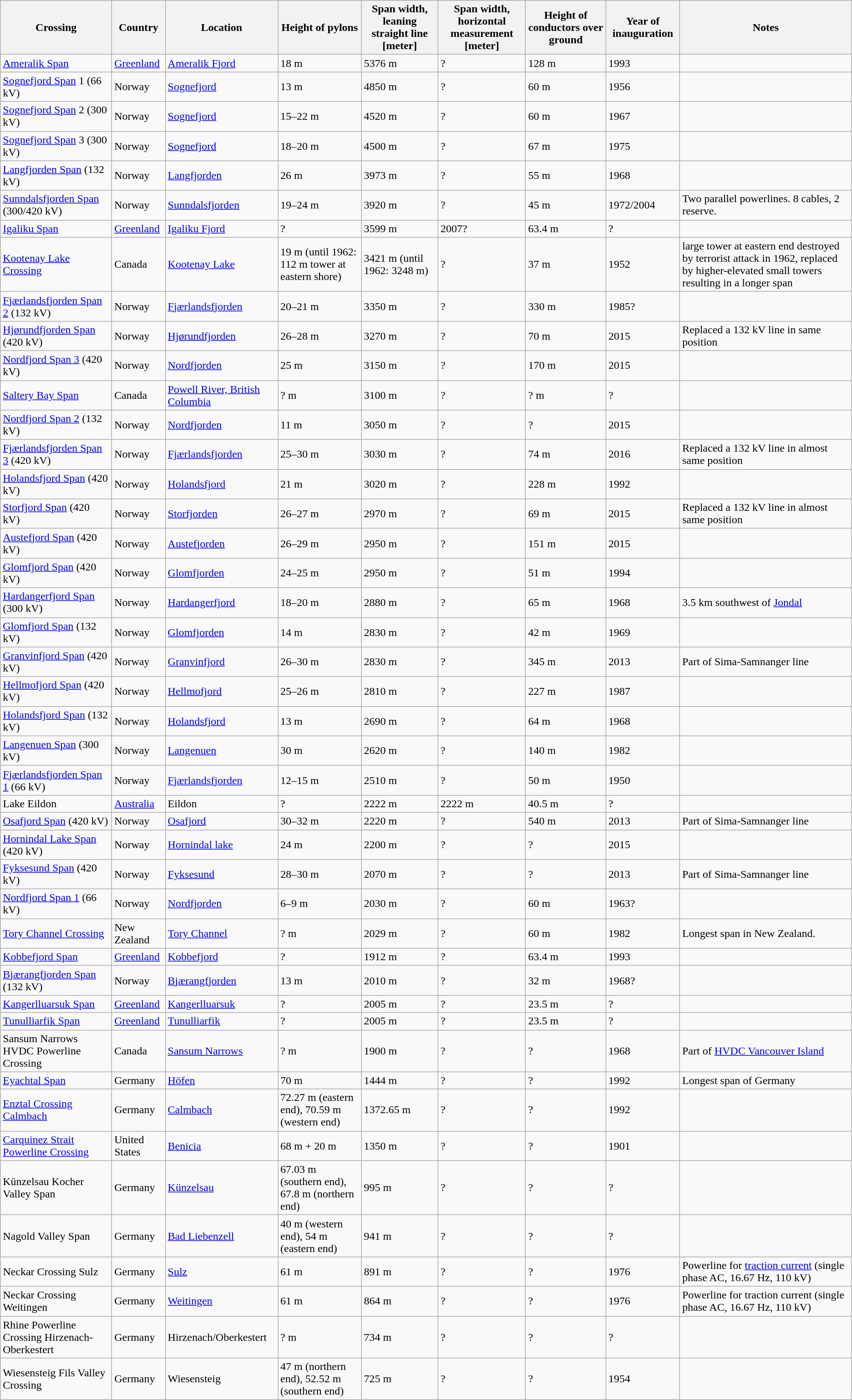<table class="wikitable sortable">
<tr>
<th>Crossing</th>
<th>Country</th>
<th>Location</th>
<th>Height of pylons</th>
<th>Span width, <br> leaning straight line<br>[meter]</th>
<th>Span width, <br> horizontal measurement [meter]</th>
<th>Height of conductors over ground</th>
<th>Year of inauguration</th>
<th>Notes</th>
</tr>
<tr>
<td><a href='#'>Ameralik Span</a></td>
<td><a href='#'>Greenland</a></td>
<td><a href='#'>Ameralik Fjord</a></td>
<td>18 m</td>
<td>5376 m</td>
<td>?</td>
<td>128 m</td>
<td>1993</td>
<td></td>
</tr>
<tr>
<td><a href='#'>Sognefjord Span</a> 1 (66 kV)</td>
<td>Norway</td>
<td><a href='#'>Sognefjord</a></td>
<td>13 m</td>
<td>4850 m</td>
<td>?</td>
<td>60 m</td>
<td>1956</td>
<td></td>
</tr>
<tr>
<td><a href='#'>Sognefjord Span</a> 2 (300 kV)</td>
<td>Norway</td>
<td><a href='#'>Sognefjord</a></td>
<td>15–22 m</td>
<td>4520 m</td>
<td>?</td>
<td>60 m</td>
<td>1967</td>
<td></td>
</tr>
<tr>
<td><a href='#'>Sognefjord Span</a> 3 (300 kV)</td>
<td>Norway</td>
<td><a href='#'>Sognefjord</a></td>
<td>18–20 m</td>
<td>4500 m</td>
<td>?</td>
<td>67 m</td>
<td>1975</td>
<td></td>
</tr>
<tr>
<td><a href='#'>Langfjorden Span</a> (132 kV)</td>
<td>Norway</td>
<td><a href='#'>Langfjorden</a></td>
<td>26 m</td>
<td>3973 m</td>
<td>?</td>
<td>55 m</td>
<td>1968</td>
<td></td>
</tr>
<tr>
<td><a href='#'>Sunndalsfjorden Span</a> (300/420 kV)</td>
<td>Norway</td>
<td><a href='#'>Sunndalsfjorden</a></td>
<td>19–24 m</td>
<td>3920 m</td>
<td>?</td>
<td>45 m</td>
<td>1972/2004</td>
<td>Two parallel powerlines. 8 cables, 2 reserve.</td>
</tr>
<tr>
<td><a href='#'>Igaliku Span</a></td>
<td><a href='#'>Greenland</a></td>
<td><a href='#'>Igaliku Fjord</a></td>
<td>?</td>
<td>3599 m</td>
<td>2007?</td>
<td>63.4 m</td>
<td>?</td>
<td></td>
</tr>
<tr>
<td><a href='#'>Kootenay Lake Crossing</a></td>
<td>Canada</td>
<td><a href='#'>Kootenay Lake</a></td>
<td>19 m (until 1962: 112 m tower at eastern shore)</td>
<td>3421 m (until 1962: 3248 m)</td>
<td>?</td>
<td>37 m</td>
<td>1952</td>
<td>large tower at eastern end destroyed by terrorist attack in 1962, replaced by higher-elevated small towers resulting in a longer span</td>
</tr>
<tr>
<td><a href='#'>Fjærlandsfjorden Span 2</a> (132 kV)</td>
<td>Norway</td>
<td><a href='#'>Fjærlandsfjorden</a></td>
<td>20–21 m</td>
<td>3350 m</td>
<td>?</td>
<td>330 m</td>
<td>1985?</td>
<td></td>
</tr>
<tr>
<td><a href='#'>Hjørundfjorden Span</a> (420 kV)</td>
<td>Norway</td>
<td><a href='#'>Hjørundfjorden</a></td>
<td>26–28 m</td>
<td>3270 m</td>
<td>?</td>
<td>70 m</td>
<td>2015</td>
<td>Replaced a 132 kV line in same position</td>
</tr>
<tr>
<td><a href='#'>Nordfjord Span 3</a> (420 kV)</td>
<td>Norway</td>
<td><a href='#'>Nordfjorden</a></td>
<td>25 m</td>
<td>3150 m</td>
<td>?</td>
<td>170 m</td>
<td>2015</td>
<td></td>
</tr>
<tr>
<td><a href='#'>Saltery Bay Span</a></td>
<td>Canada</td>
<td><a href='#'>Powell River, British Columbia</a></td>
<td>? m</td>
<td>3100 m</td>
<td>?</td>
<td>? m</td>
<td>?</td>
<td></td>
</tr>
<tr>
<td><a href='#'>Nordfjord Span 2</a> (132 kV)</td>
<td>Norway</td>
<td><a href='#'>Nordfjorden</a></td>
<td>11 m</td>
<td>3050 m</td>
<td>?</td>
<td>?</td>
<td>2015</td>
<td></td>
</tr>
<tr>
<td><a href='#'>Fjærlandsfjorden Span 3</a> (420 kV)</td>
<td>Norway</td>
<td><a href='#'>Fjærlandsfjorden</a></td>
<td>25–30 m</td>
<td>3030 m</td>
<td>?</td>
<td>74 m</td>
<td>2016</td>
<td>Replaced a 132 kV line in almost same position</td>
</tr>
<tr>
<td><a href='#'>Holandsfjord Span</a> (420 kV)</td>
<td>Norway</td>
<td><a href='#'>Holandsfjord</a></td>
<td>21 m</td>
<td>3020 m</td>
<td>?</td>
<td>228 m</td>
<td>1992</td>
<td></td>
</tr>
<tr>
<td><a href='#'>Storfjord Span</a> (420 kV)</td>
<td>Norway</td>
<td><a href='#'>Storfjorden</a></td>
<td>26–27 m</td>
<td>2970 m</td>
<td>?</td>
<td>69 m</td>
<td>2015</td>
<td>Replaced a 132 kV line in almost same position</td>
</tr>
<tr>
<td><a href='#'>Austefjord Span</a> (420 kV)</td>
<td>Norway</td>
<td><a href='#'>Austefjorden</a></td>
<td>26–29 m</td>
<td>2950 m</td>
<td>?</td>
<td>151 m</td>
<td>2015</td>
<td></td>
</tr>
<tr>
<td><a href='#'>Glomfjord Span</a> (420 kV)</td>
<td>Norway</td>
<td><a href='#'>Glomfjorden</a></td>
<td>24–25 m</td>
<td>2950 m</td>
<td>?</td>
<td>51 m</td>
<td>1994</td>
<td></td>
</tr>
<tr>
<td><a href='#'>Hardangerfjord Span</a> (300 kV)</td>
<td>Norway</td>
<td><a href='#'>Hardangerfjord</a></td>
<td>18–20 m</td>
<td>2880 m</td>
<td>?</td>
<td>65 m</td>
<td>1968</td>
<td>3.5 km southwest of <a href='#'>Jondal</a></td>
</tr>
<tr>
<td><a href='#'>Glomfjord Span</a> (132 kV)</td>
<td>Norway</td>
<td><a href='#'>Glomfjorden</a></td>
<td>14 m</td>
<td>2830 m</td>
<td>?</td>
<td>42 m</td>
<td>1969</td>
<td></td>
</tr>
<tr>
<td><a href='#'>Granvinfjord Span</a> (420 kV)</td>
<td>Norway</td>
<td><a href='#'>Granvinfjord</a></td>
<td>26–30 m</td>
<td>2830 m</td>
<td>?</td>
<td>345 m</td>
<td>2013</td>
<td>Part of Sima-Samnanger line</td>
</tr>
<tr>
<td><a href='#'>Hellmofjord Span</a> (420 kV)</td>
<td>Norway</td>
<td><a href='#'>Hellmofjord</a></td>
<td>25–26 m</td>
<td>2810 m</td>
<td>?</td>
<td>227 m</td>
<td>1987</td>
<td></td>
</tr>
<tr>
<td><a href='#'>Holandsfjord Span</a> (132 kV)</td>
<td>Norway</td>
<td><a href='#'>Holandsfjord</a></td>
<td>13 m</td>
<td>2690 m</td>
<td>?</td>
<td>64 m</td>
<td>1968</td>
<td></td>
</tr>
<tr>
<td><a href='#'>Langenuen Span</a> (300 kV)</td>
<td>Norway</td>
<td><a href='#'>Langenuen</a></td>
<td>30 m</td>
<td>2620 m</td>
<td>?</td>
<td>140 m</td>
<td>1982</td>
<td></td>
</tr>
<tr>
<td><a href='#'>Fjærlandsfjorden Span 1</a> (66 kV)</td>
<td>Norway</td>
<td><a href='#'>Fjærlandsfjorden</a></td>
<td>12–15 m</td>
<td>2510 m</td>
<td>?</td>
<td>50 m</td>
<td>1950</td>
<td></td>
</tr>
<tr>
<td>Lake Eildon</td>
<td><a href='#'>Australia</a></td>
<td>Eildon</td>
<td>?</td>
<td>2222 m</td>
<td>2222 m</td>
<td>40.5 m</td>
<td>?</td>
<td></td>
</tr>
<tr>
<td><a href='#'>Osafjord Span</a> (420 kV)</td>
<td>Norway</td>
<td><a href='#'>Osafjord</a></td>
<td>30–32 m</td>
<td>2220 m</td>
<td>?</td>
<td>540 m</td>
<td>2013</td>
<td>Part of Sima-Samnanger line</td>
</tr>
<tr>
<td><a href='#'>Hornindal Lake Span</a> (420 kV)</td>
<td>Norway</td>
<td><a href='#'>Hornindal lake</a></td>
<td>24 m</td>
<td>2200 m</td>
<td>?</td>
<td>?</td>
<td>2015</td>
<td></td>
</tr>
<tr>
<td><a href='#'>Fyksesund Span</a> (420 kV)</td>
<td>Norway</td>
<td><a href='#'>Fyksesund</a></td>
<td>28–30 m</td>
<td>2070 m</td>
<td>?</td>
<td>?</td>
<td>2013</td>
<td>Part of Sima-Samnanger line</td>
</tr>
<tr>
<td><a href='#'>Nordfjord Span 1</a> (66 kV)</td>
<td>Norway</td>
<td><a href='#'>Nordfjorden</a></td>
<td>6–9 m</td>
<td>2030 m</td>
<td>?</td>
<td>60 m</td>
<td>1963?</td>
<td></td>
</tr>
<tr>
<td><a href='#'>Tory Channel Crossing</a></td>
<td>New Zealand</td>
<td><a href='#'>Tory Channel</a></td>
<td>? m</td>
<td>2029 m</td>
<td>?</td>
<td>60 m</td>
<td>1982</td>
<td>Longest span in New Zealand.</td>
</tr>
<tr>
<td><a href='#'>Kobbefjord Span</a></td>
<td><a href='#'>Greenland</a></td>
<td><a href='#'>Kobbefjord</a></td>
<td>?</td>
<td>1912 m</td>
<td>?</td>
<td>63.4 m</td>
<td>1993</td>
<td></td>
</tr>
<tr>
<td><a href='#'>Bjærangfjorden Span</a> (132 kV)</td>
<td>Norway</td>
<td><a href='#'>Bjærangfjorden</a></td>
<td>13 m</td>
<td>2010 m</td>
<td>?</td>
<td>32 m</td>
<td>1968?</td>
<td></td>
</tr>
<tr>
<td><a href='#'>Kangerlluarsuk Span</a></td>
<td><a href='#'>Greenland</a></td>
<td><a href='#'>Kangerlluarsuk</a></td>
<td>?</td>
<td>2005 m</td>
<td>?</td>
<td>23.5 m</td>
<td>?</td>
<td></td>
</tr>
<tr>
<td><a href='#'>Tunulliarfik Span</a></td>
<td><a href='#'>Greenland</a></td>
<td><a href='#'>Tunulliarfik</a></td>
<td>?</td>
<td>2005 m</td>
<td>?</td>
<td>23.5 m</td>
<td>?</td>
<td></td>
</tr>
<tr>
<td>Sansum Narrows HVDC Powerline Crossing</td>
<td>Canada</td>
<td><a href='#'>Sansum Narrows</a></td>
<td>? m</td>
<td>1900 m</td>
<td>?</td>
<td>?</td>
<td>1968</td>
<td>Part of <a href='#'>HVDC Vancouver Island</a></td>
</tr>
<tr>
<td><a href='#'>Eyachtal Span</a></td>
<td>Germany</td>
<td><a href='#'>Höfen</a></td>
<td>70 m</td>
<td>1444 m</td>
<td>?</td>
<td>?</td>
<td>1992</td>
<td>Longest span of Germany</td>
</tr>
<tr>
<td><a href='#'>Enztal Crossing Calmbach</a></td>
<td>Germany</td>
<td><a href='#'>Calmbach</a></td>
<td>72.27 m (eastern end), 70.59 m (western end)</td>
<td>1372.65 m</td>
<td>?</td>
<td>?</td>
<td>1992</td>
<td></td>
</tr>
<tr>
<td><a href='#'>Carquinez Strait Powerline Crossing</a></td>
<td>United States</td>
<td><a href='#'>Benicia</a></td>
<td>68 m + 20 m</td>
<td>1350 m</td>
<td>?</td>
<td>?</td>
<td>1901</td>
<td></td>
</tr>
<tr>
<td>Künzelsau Kocher Valley Span</td>
<td>Germany</td>
<td><a href='#'>Künzelsau</a></td>
<td>67.03 m (southern end), 67.8 m (northern end)</td>
<td>995 m</td>
<td>?</td>
<td>?</td>
<td>?</td>
<td></td>
</tr>
<tr>
<td>Nagold Valley Span</td>
<td>Germany</td>
<td><a href='#'>Bad Liebenzell</a></td>
<td>40 m (western end), 54 m (eastern end)</td>
<td>941 m</td>
<td>?</td>
<td>?</td>
<td>?</td>
<td></td>
</tr>
<tr>
<td>Neckar Crossing Sulz</td>
<td>Germany</td>
<td><a href='#'>Sulz</a></td>
<td>61 m</td>
<td>891 m</td>
<td>?</td>
<td>?</td>
<td>1976</td>
<td>Powerline for <a href='#'>traction current</a> (single phase AC, 16.67 Hz, 110 kV)</td>
</tr>
<tr>
<td>Neckar Crossing Weitingen</td>
<td>Germany</td>
<td><a href='#'>Weitingen</a></td>
<td>61 m</td>
<td>864 m</td>
<td>?</td>
<td>?</td>
<td>1976</td>
<td>Powerline for traction current (single phase AC, 16.67 Hz, 110 kV)</td>
</tr>
<tr>
<td>Rhine Powerline Crossing Hirzenach-Oberkestert</td>
<td>Germany</td>
<td>Hirzenach/Oberkestert</td>
<td>? m</td>
<td>734 m</td>
<td>?</td>
<td>?</td>
<td>?</td>
<td></td>
</tr>
<tr>
<td>Wiesensteig Fils Valley Crossing</td>
<td>Germany</td>
<td>Wiesensteig</td>
<td>47 m (northern end), 52.52 m (southern end)</td>
<td>725 m</td>
<td>?</td>
<td>?</td>
<td>1954</td>
<td></td>
</tr>
</table>
